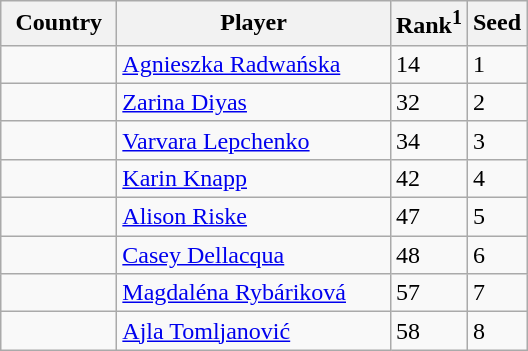<table class="wikitable" border="1">
<tr>
<th width="70">Country</th>
<th width="175">Player</th>
<th>Rank<sup>1</sup></th>
<th>Seed</th>
</tr>
<tr>
<td></td>
<td><a href='#'>Agnieszka Radwańska</a></td>
<td>14</td>
<td>1</td>
</tr>
<tr>
<td></td>
<td><a href='#'>Zarina Diyas</a></td>
<td>32</td>
<td>2</td>
</tr>
<tr>
<td></td>
<td><a href='#'>Varvara Lepchenko</a></td>
<td>34</td>
<td>3</td>
</tr>
<tr>
<td></td>
<td><a href='#'>Karin Knapp</a></td>
<td>42</td>
<td>4</td>
</tr>
<tr>
<td></td>
<td><a href='#'>Alison Riske</a></td>
<td>47</td>
<td>5</td>
</tr>
<tr>
<td></td>
<td><a href='#'>Casey Dellacqua</a></td>
<td>48</td>
<td>6</td>
</tr>
<tr>
<td></td>
<td><a href='#'>Magdaléna Rybáriková</a></td>
<td>57</td>
<td>7</td>
</tr>
<tr>
<td></td>
<td><a href='#'>Ajla Tomljanović</a></td>
<td>58</td>
<td>8</td>
</tr>
</table>
